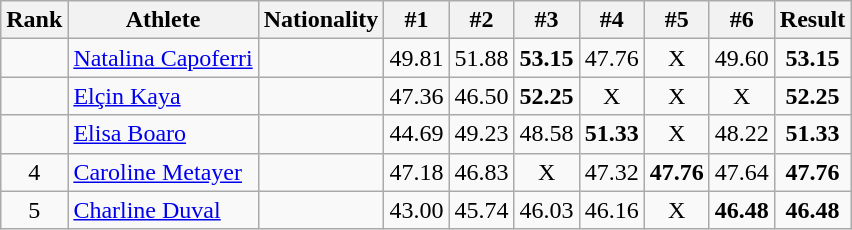<table class="wikitable sortable" style="text-align:center">
<tr>
<th>Rank</th>
<th>Athlete</th>
<th>Nationality</th>
<th>#1</th>
<th>#2</th>
<th>#3</th>
<th>#4</th>
<th>#5</th>
<th>#6</th>
<th>Result</th>
</tr>
<tr>
<td></td>
<td align="left"><a href='#'>Natalina Capoferri</a></td>
<td align="left"></td>
<td>49.81</td>
<td>51.88</td>
<td><strong>53.15</strong></td>
<td>47.76</td>
<td>X</td>
<td>49.60</td>
<td><strong>53.15</strong></td>
</tr>
<tr>
<td></td>
<td align="left"><a href='#'>Elçin Kaya</a></td>
<td align="left"></td>
<td>47.36</td>
<td>46.50</td>
<td><strong>52.25</strong></td>
<td>X</td>
<td>X</td>
<td>X</td>
<td><strong>52.25</strong></td>
</tr>
<tr>
<td></td>
<td align="left"><a href='#'>Elisa Boaro</a></td>
<td align="left"></td>
<td>44.69</td>
<td>49.23</td>
<td>48.58</td>
<td><strong>51.33</strong></td>
<td>X</td>
<td>48.22</td>
<td><strong>51.33</strong></td>
</tr>
<tr>
<td>4</td>
<td align="left"><a href='#'>Caroline Metayer</a></td>
<td align="left"></td>
<td>47.18</td>
<td>46.83</td>
<td>X</td>
<td>47.32</td>
<td><strong>47.76</strong></td>
<td>47.64</td>
<td><strong>47.76</strong></td>
</tr>
<tr>
<td>5</td>
<td align="left"><a href='#'>Charline Duval</a></td>
<td align="left"></td>
<td>43.00</td>
<td>45.74</td>
<td>46.03</td>
<td>46.16</td>
<td>X</td>
<td><strong>46.48</strong></td>
<td><strong>46.48</strong></td>
</tr>
</table>
